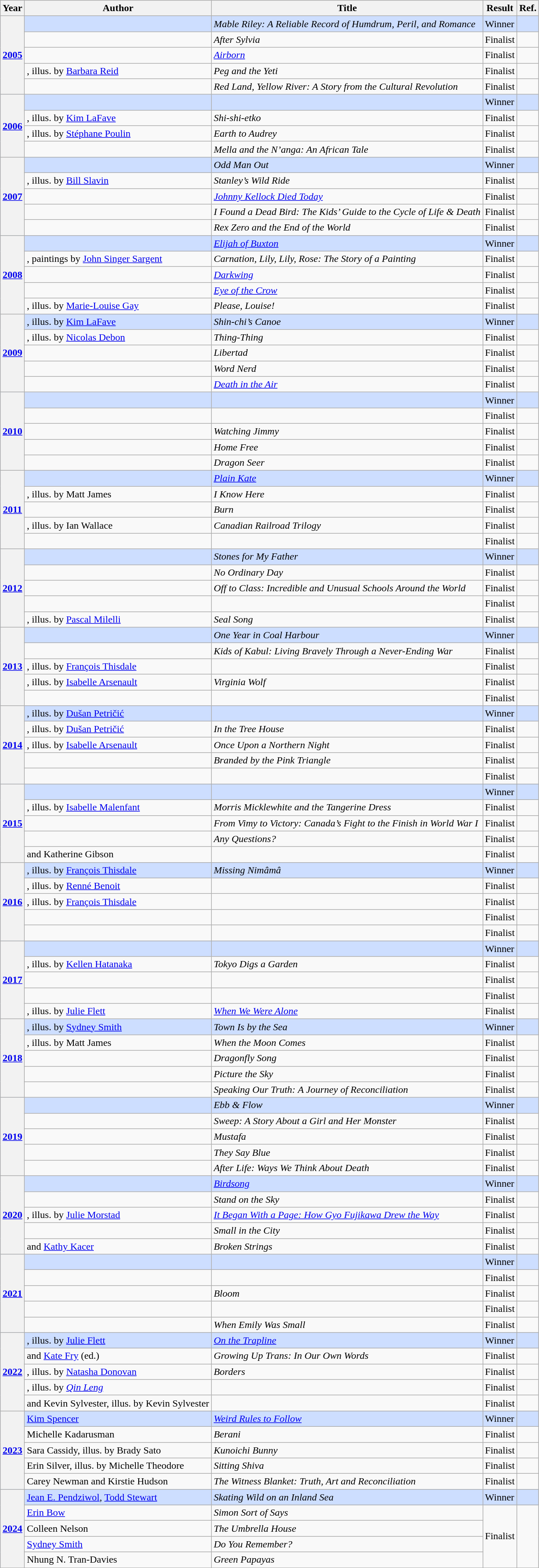<table class="wikitable sortable mw-collapsible">
<tr>
<th>Year</th>
<th>Author</th>
<th>Title</th>
<th>Result</th>
<th>Ref.</th>
</tr>
<tr style="background:#cddeff">
<th rowspan="5"><a href='#'>2005</a></th>
<td></td>
<td><em>Mable Riley: A Reliable Record of Humdrum, Peril, and Romance</em></td>
<td>Winner</td>
<td><em></em></td>
</tr>
<tr>
<td></td>
<td><em>After Sylvia</em></td>
<td>Finalist</td>
<td></td>
</tr>
<tr>
<td></td>
<td><em><a href='#'>Airborn</a></em></td>
<td>Finalist</td>
<td></td>
</tr>
<tr>
<td>,  illus. by <a href='#'>Barbara Reid</a></td>
<td><em>Peg and the Yeti</em></td>
<td>Finalist</td>
<td></td>
</tr>
<tr>
<td></td>
<td><em>Red Land, Yellow River: A Story from the Cultural Revolution</em></td>
<td>Finalist</td>
<td></td>
</tr>
<tr style="background:#cddeff">
<th rowspan="4"><a href='#'>2006</a></th>
<td></td>
<td><em></em></td>
<td>Winner</td>
<td></td>
</tr>
<tr>
<td>, illus. by <a href='#'>Kim LaFave</a></td>
<td><em>Shi-shi-etko</em></td>
<td>Finalist</td>
<td></td>
</tr>
<tr>
<td>, illus. by <a href='#'>Stéphane Poulin</a></td>
<td><em>Earth to Audrey</em></td>
<td>Finalist</td>
<td></td>
</tr>
<tr>
<td></td>
<td><em>Mella and the N’anga: An African Tale</em></td>
<td>Finalist</td>
<td></td>
</tr>
<tr style="background:#cddeff">
<th rowspan="5"><a href='#'>2007</a></th>
<td></td>
<td><em>Odd Man Out</em></td>
<td>Winner</td>
<td></td>
</tr>
<tr>
<td>, illus. by <a href='#'>Bill Slavin</a></td>
<td><em>Stanley’s Wild Ride</em></td>
<td>Finalist</td>
<td></td>
</tr>
<tr>
<td></td>
<td><em><a href='#'>Johnny Kellock Died Today</a></em></td>
<td>Finalist</td>
<td></td>
</tr>
<tr>
<td></td>
<td><em>I Found a Dead Bird: The Kids’ Guide to the Cycle of Life & Death</em></td>
<td>Finalist</td>
<td></td>
</tr>
<tr>
<td></td>
<td><em>Rex Zero and the End of the World</em></td>
<td>Finalist</td>
<td></td>
</tr>
<tr style="background:#cddeff">
<th rowspan="5"><a href='#'>2008</a></th>
<td></td>
<td><em><a href='#'>Elijah of Buxton</a></em></td>
<td>Winner</td>
<td></td>
</tr>
<tr>
<td>, paintings by <a href='#'>John Singer Sargent</a></td>
<td><em>Carnation, Lily, Lily, Rose: The Story of a Painting</em></td>
<td>Finalist</td>
<td></td>
</tr>
<tr>
<td></td>
<td><em><a href='#'>Darkwing</a></em></td>
<td>Finalist</td>
<td></td>
</tr>
<tr>
<td></td>
<td><em><a href='#'>Eye of the Crow</a></em></td>
<td>Finalist</td>
<td></td>
</tr>
<tr>
<td>, illus. by <a href='#'>Marie-Louise Gay</a></td>
<td><em>Please, Louise!</em></td>
<td>Finalist</td>
<td></td>
</tr>
<tr style="background:#cddeff">
<th rowspan="5"><a href='#'>2009</a></th>
<td>, illus. by <a href='#'>Kim LaFave</a></td>
<td><em>Shin-chi’s Canoe</em></td>
<td>Winner</td>
<td></td>
</tr>
<tr>
<td>, illus. by <a href='#'>Nicolas Debon</a></td>
<td><em>Thing-Thing</em></td>
<td>Finalist</td>
<td></td>
</tr>
<tr>
<td></td>
<td><em>Libertad</em></td>
<td>Finalist</td>
<td></td>
</tr>
<tr>
<td></td>
<td><em>Word Nerd</em></td>
<td>Finalist</td>
<td></td>
</tr>
<tr>
<td></td>
<td><em><a href='#'>Death in the Air</a></em></td>
<td>Finalist</td>
<td></td>
</tr>
<tr style="background:#cddeff">
<th rowspan="5"><a href='#'>2010</a></th>
<td></td>
<td><em></em></td>
<td>Winner</td>
<td></td>
</tr>
<tr>
<td></td>
<td></td>
<td>Finalist</td>
<td></td>
</tr>
<tr>
<td></td>
<td><em>Watching Jimmy</em></td>
<td>Finalist</td>
<td></td>
</tr>
<tr>
<td></td>
<td><em>Home Free</em></td>
<td>Finalist</td>
<td></td>
</tr>
<tr>
<td></td>
<td><em>Dragon Seer</em></td>
<td>Finalist</td>
<td></td>
</tr>
<tr style="background:#cddeff">
<th rowspan="5"><a href='#'>2011</a></th>
<td></td>
<td><em><a href='#'>Plain Kate</a></em></td>
<td>Winner</td>
<td></td>
</tr>
<tr>
<td>, illus. by Matt James</td>
<td><em>I Know Here</em></td>
<td>Finalist</td>
<td></td>
</tr>
<tr>
<td></td>
<td><em>Burn</em></td>
<td>Finalist</td>
<td></td>
</tr>
<tr>
<td>, illus. by Ian Wallace</td>
<td><em>Canadian Railroad Trilogy</em></td>
<td>Finalist</td>
<td></td>
</tr>
<tr>
<td></td>
<td><em></em></td>
<td>Finalist</td>
<td></td>
</tr>
<tr style="background:#cddeff">
<th rowspan="5"><a href='#'>2012</a></th>
<td></td>
<td><em>Stones for My Father</em></td>
<td>Winner</td>
<td></td>
</tr>
<tr>
<td></td>
<td><em>No Ordinary Day</em></td>
<td>Finalist</td>
<td></td>
</tr>
<tr>
<td></td>
<td><em>Off to Class: Incredible and Unusual Schools Around the World</em></td>
<td>Finalist</td>
<td></td>
</tr>
<tr>
<td></td>
<td><em></em></td>
<td>Finalist</td>
<td></td>
</tr>
<tr>
<td>, illus. by <a href='#'>Pascal Milelli</a></td>
<td><em>Seal Song</em></td>
<td>Finalist</td>
<td></td>
</tr>
<tr style="background:#cddeff">
<th rowspan="5"><a href='#'>2013</a></th>
<td></td>
<td><em>One Year in Coal Harbour</em></td>
<td>Winner</td>
<td></td>
</tr>
<tr>
<td></td>
<td><em>Kids of Kabul: Living Bravely Through a Never-Ending War</em></td>
<td>Finalist</td>
<td></td>
</tr>
<tr>
<td>, illus. by <a href='#'>François Thisdale</a></td>
<td><em></em></td>
<td>Finalist</td>
<td></td>
</tr>
<tr>
<td>, illus. by <a href='#'>Isabelle Arsenault</a></td>
<td><em>Virginia Wolf</em></td>
<td>Finalist</td>
<td></td>
</tr>
<tr>
<td></td>
<td></td>
<td>Finalist</td>
<td></td>
</tr>
<tr style="background:#cddeff">
<th rowspan="5"><a href='#'>2014</a></th>
<td>, illus. by <a href='#'>Dušan Petričić</a></td>
<td><em></em></td>
<td>Winner</td>
<td></td>
</tr>
<tr>
<td>, illus. by <a href='#'>Dušan Petričić</a></td>
<td><em>In the Tree House</em></td>
<td>Finalist</td>
<td></td>
</tr>
<tr>
<td>, illus. by <a href='#'>Isabelle Arsenault</a></td>
<td><em>Once Upon a Northern Night</em></td>
<td>Finalist</td>
<td></td>
</tr>
<tr>
<td></td>
<td><em>Branded by the Pink Triangle</em></td>
<td>Finalist</td>
<td></td>
</tr>
<tr>
<td></td>
<td><em></em></td>
<td>Finalist</td>
<td></td>
</tr>
<tr style="background:#cddeff">
<th rowspan="5"><a href='#'>2015</a></th>
<td></td>
<td><em></em></td>
<td>Winner</td>
<td></td>
</tr>
<tr>
<td>, illus. by <a href='#'>Isabelle Malenfant</a></td>
<td><em>Morris Micklewhite and the Tangerine Dress</em></td>
<td>Finalist</td>
<td></td>
</tr>
<tr>
<td></td>
<td><em>From Vimy to Victory: Canada’s Fight to the Finish in World War I</em></td>
<td>Finalist</td>
<td></td>
</tr>
<tr>
<td></td>
<td><em>Any Questions?</em></td>
<td>Finalist</td>
<td></td>
</tr>
<tr>
<td> and Katherine Gibson</td>
<td></td>
<td>Finalist</td>
<td></td>
</tr>
<tr style="background:#cddeff">
<th rowspan="5"><a href='#'>2016</a></th>
<td>, illus. by <a href='#'>François Thisdale</a></td>
<td><em>Missing Nimâmâ</em></td>
<td>Winner</td>
<td></td>
</tr>
<tr>
<td>, illus. by <a href='#'>Renné Benoit</a></td>
<td></td>
<td>Finalist</td>
<td></td>
</tr>
<tr>
<td>, illus. by <a href='#'>François Thisdale</a></td>
<td><em></em></td>
<td>Finalist</td>
<td></td>
</tr>
<tr>
<td></td>
<td><em></em></td>
<td>Finalist</td>
<td></td>
</tr>
<tr>
<td></td>
<td><em></em></td>
<td>Finalist</td>
<td></td>
</tr>
<tr style="background:#cddeff">
<th rowspan="5"><a href='#'>2017</a></th>
<td></td>
<td><em></em></td>
<td>Winner</td>
<td></td>
</tr>
<tr>
<td>, illus. by <a href='#'>Kellen Hatanaka</a></td>
<td><em>Tokyo Digs a Garden</em></td>
<td>Finalist</td>
<td></td>
</tr>
<tr>
<td></td>
<td><em></em></td>
<td>Finalist</td>
<td></td>
</tr>
<tr>
<td></td>
<td></td>
<td>Finalist</td>
<td></td>
</tr>
<tr>
<td>, illus. by <a href='#'>Julie Flett</a></td>
<td><em><a href='#'>When We Were Alone</a></em></td>
<td>Finalist</td>
<td></td>
</tr>
<tr style="background:#cddeff">
<th rowspan="5"><a href='#'>2018</a></th>
<td>, illus. by <a href='#'>Sydney Smith</a></td>
<td><em>Town Is by the Sea</em></td>
<td>Winner</td>
<td></td>
</tr>
<tr>
<td>, illus. by Matt James</td>
<td><em>When the Moon Comes</em></td>
<td>Finalist</td>
<td></td>
</tr>
<tr>
<td></td>
<td><em>Dragonfly Song</em></td>
<td>Finalist</td>
<td></td>
</tr>
<tr>
<td></td>
<td><em>Picture the Sky</em></td>
<td>Finalist</td>
<td></td>
</tr>
<tr>
<td></td>
<td><em>Speaking Our Truth: A Journey of Reconciliation</em></td>
<td>Finalist</td>
<td></td>
</tr>
<tr style="background:#cddeff">
<th rowspan="5"><a href='#'>2019</a></th>
<td></td>
<td><em>Ebb & Flow</em></td>
<td>Winner</td>
<td></td>
</tr>
<tr>
<td></td>
<td><em>Sweep: A Story About a Girl and Her Monster</em></td>
<td>Finalist</td>
<td></td>
</tr>
<tr>
<td></td>
<td><em>Mustafa</em></td>
<td>Finalist</td>
<td></td>
</tr>
<tr>
<td></td>
<td><em>They Say Blue</em></td>
<td>Finalist</td>
<td></td>
</tr>
<tr>
<td></td>
<td><em>After Life: Ways We Think About Death</em></td>
<td>Finalist</td>
<td></td>
</tr>
<tr style="background:#cddeff">
<th rowspan="5"><a href='#'>2020</a></th>
<td></td>
<td><em><a href='#'>Birdsong</a></em></td>
<td>Winner</td>
<td></td>
</tr>
<tr>
<td></td>
<td><em>Stand on the Sky</em></td>
<td>Finalist</td>
<td></td>
</tr>
<tr>
<td>, illus. by <a href='#'>Julie Morstad</a></td>
<td><em><a href='#'>It Began With a Page: How Gyo Fujikawa Drew the Way</a></em></td>
<td>Finalist</td>
<td></td>
</tr>
<tr>
<td></td>
<td><em>Small in the City</em></td>
<td>Finalist</td>
<td></td>
</tr>
<tr>
<td> and <a href='#'>Kathy Kacer</a></td>
<td><em>Broken Strings</em></td>
<td>Finalist</td>
<td></td>
</tr>
<tr style="background:#cddeff">
<th rowspan="5"><a href='#'>2021</a></th>
<td></td>
<td></td>
<td>Winner</td>
<td></td>
</tr>
<tr>
<td></td>
<td></td>
<td>Finalist</td>
<td></td>
</tr>
<tr>
<td></td>
<td><em>Bloom</em></td>
<td>Finalist</td>
<td></td>
</tr>
<tr>
<td></td>
<td><em></em></td>
<td>Finalist</td>
<td></td>
</tr>
<tr>
<td></td>
<td><em>When Emily Was Small</em></td>
<td>Finalist</td>
<td></td>
</tr>
<tr style="background:#cddeff">
<th rowspan="5"><a href='#'>2022</a></th>
<td>, illus. by <a href='#'>Julie Flett</a></td>
<td><em><a href='#'>On the Trapline</a></em></td>
<td>Winner</td>
<td></td>
</tr>
<tr>
<td> and <a href='#'>Kate Fry</a> (ed.)</td>
<td><em>Growing Up Trans: In Our Own Words</em></td>
<td>Finalist</td>
<td></td>
</tr>
<tr>
<td>, illus. by <a href='#'>Natasha Donovan</a></td>
<td><em>Borders</em></td>
<td>Finalist</td>
<td></td>
</tr>
<tr>
<td>, illus. by <em><a href='#'>Qin Leng</a></em></td>
<td></td>
<td>Finalist</td>
<td></td>
</tr>
<tr>
<td> and Kevin Sylvester, illus. by Kevin Sylvester</td>
<td><em></em></td>
<td>Finalist</td>
<td></td>
</tr>
<tr style="background:#cddeff">
<th rowspan="5"><a href='#'>2023</a></th>
<td><a href='#'>Kim Spencer</a></td>
<td><em><a href='#'>Weird Rules to Follow</a></em></td>
<td>Winner</td>
<td></td>
</tr>
<tr>
<td>Michelle Kadarusman</td>
<td><em>Berani</em></td>
<td>Finalist</td>
<td></td>
</tr>
<tr>
<td>Sara Cassidy, illus. by Brady Sato</td>
<td><em>Kunoichi Bunny</em></td>
<td>Finalist</td>
<td></td>
</tr>
<tr>
<td>Erin Silver, illus. by Michelle Theodore</td>
<td><em>Sitting Shiva</em></td>
<td>Finalist</td>
<td></td>
</tr>
<tr>
<td>Carey Newman and Kirstie Hudson</td>
<td><em>The Witness Blanket: Truth, Art and Reconciliation</em></td>
<td>Finalist</td>
<td></td>
</tr>
<tr style="background:#cddeff">
<th rowspan="5"><a href='#'>2024</a></th>
<td><a href='#'>Jean E. Pendziwol</a>, <a href='#'>Todd Stewart</a></td>
<td><em>Skating Wild on an Inland Sea</em></td>
<td>Winner</td>
<td></td>
</tr>
<tr>
<td><a href='#'>Erin Bow</a></td>
<td><em>Simon Sort of Says</em></td>
<td rowspan=4>Finalist</td>
<td rowspan=4></td>
</tr>
<tr>
<td>Colleen Nelson</td>
<td><em>The Umbrella House</em></td>
</tr>
<tr>
<td><a href='#'>Sydney Smith</a></td>
<td><em>Do You Remember?</em></td>
</tr>
<tr>
<td>Nhung N. Tran-Davies</td>
<td><em>Green Papayas</em></td>
</tr>
</table>
